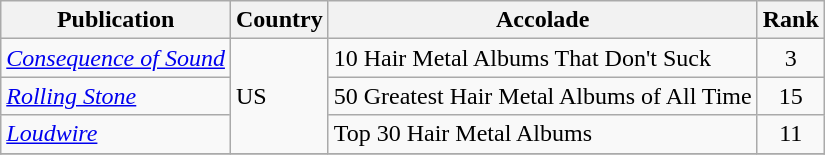<table class="wikitable">
<tr>
<th>Publication</th>
<th>Country</th>
<th>Accolade</th>
<th>Rank</th>
</tr>
<tr>
<td><em><a href='#'>Consequence of Sound</a></em></td>
<td rowspan="3">US</td>
<td>10 Hair Metal Albums That Don't Suck</td>
<td align="center">3</td>
</tr>
<tr>
<td><em><a href='#'>Rolling Stone</a></em></td>
<td>50 Greatest Hair Metal Albums of All Time</td>
<td align="center">15</td>
</tr>
<tr>
<td><em><a href='#'>Loudwire</a></em></td>
<td>Top 30 Hair Metal Albums</td>
<td align="center">11</td>
</tr>
<tr>
</tr>
</table>
